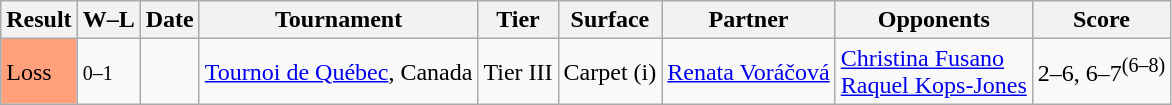<table class="sortable wikitable">
<tr>
<th>Result</th>
<th class="unsortable">W–L</th>
<th>Date</th>
<th>Tournament</th>
<th>Tier</th>
<th>Surface</th>
<th>Partner</th>
<th>Opponents</th>
<th class="unsortable">Score</th>
</tr>
<tr>
<td style="background:#ffa07a;">Loss</td>
<td><small>0–1</small></td>
<td><a href='#'></a></td>
<td><a href='#'>Tournoi de Québec</a>, Canada</td>
<td>Tier III</td>
<td>Carpet (i)</td>
<td> <a href='#'>Renata Voráčová</a></td>
<td> <a href='#'>Christina Fusano</a> <br>  <a href='#'>Raquel Kops-Jones</a></td>
<td>2–6, 6–7<sup>(6–8)</sup></td>
</tr>
</table>
